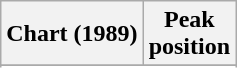<table class="wikitable sortable">
<tr>
<th align="left">Chart (1989)</th>
<th align="center">Peak<br>position</th>
</tr>
<tr>
</tr>
<tr>
</tr>
</table>
